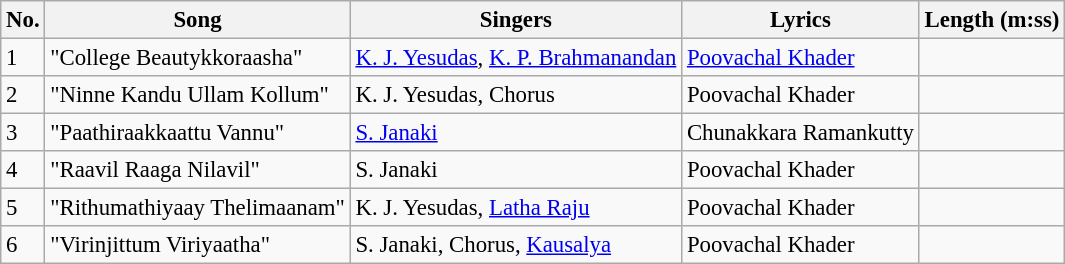<table class="wikitable" style="font-size:95%;">
<tr>
<th>No.</th>
<th>Song</th>
<th>Singers</th>
<th>Lyrics</th>
<th>Length (m:ss)</th>
</tr>
<tr>
<td>1</td>
<td>"College Beautykkoraasha"</td>
<td><a href='#'>K. J. Yesudas</a>, <a href='#'>K. P. Brahmanandan</a></td>
<td><a href='#'>Poovachal Khader</a></td>
<td></td>
</tr>
<tr>
<td>2</td>
<td>"Ninne Kandu Ullam Kollum"</td>
<td>K. J. Yesudas, Chorus</td>
<td>Poovachal Khader</td>
<td></td>
</tr>
<tr>
<td>3</td>
<td>"Paathiraakkaattu Vannu"</td>
<td><a href='#'>S. Janaki</a></td>
<td>Chunakkara Ramankutty</td>
<td></td>
</tr>
<tr>
<td>4</td>
<td>"Raavil Raaga Nilavil"</td>
<td>S. Janaki</td>
<td>Poovachal Khader</td>
<td></td>
</tr>
<tr>
<td>5</td>
<td>"Rithumathiyaay Thelimaanam"</td>
<td>K. J. Yesudas, <a href='#'>Latha Raju</a></td>
<td>Poovachal Khader</td>
<td></td>
</tr>
<tr>
<td>6</td>
<td>"Virinjittum Viriyaatha"</td>
<td>S. Janaki, Chorus, <a href='#'>Kausalya</a></td>
<td>Poovachal Khader</td>
<td></td>
</tr>
</table>
